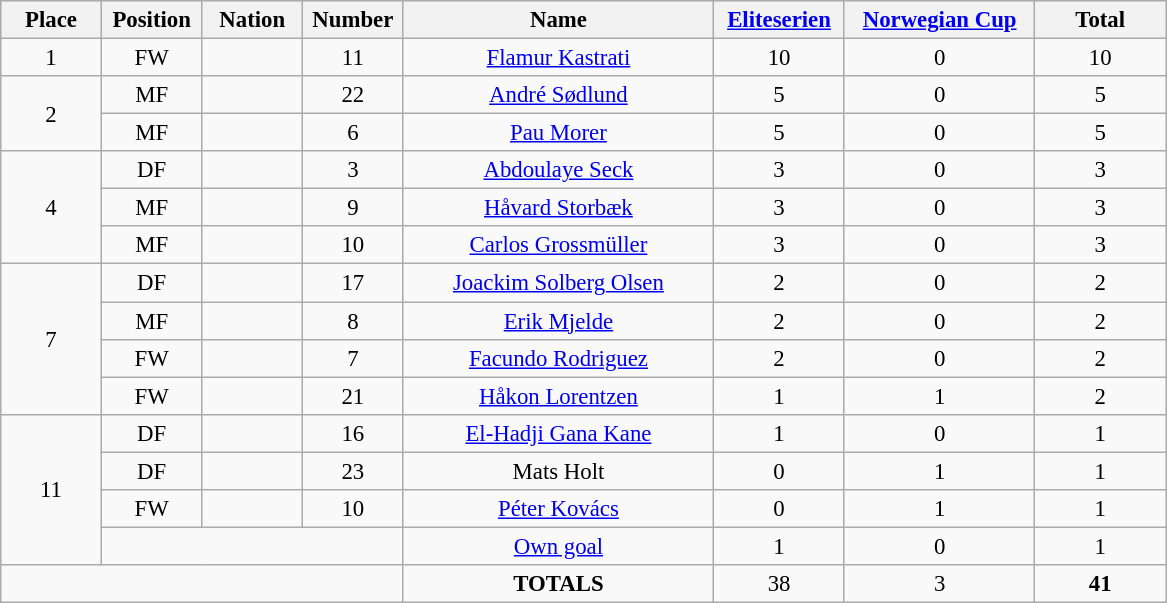<table class="wikitable" style="font-size: 95%; text-align: center;">
<tr>
<th width=60>Place</th>
<th width=60>Position</th>
<th width=60>Nation</th>
<th width=60>Number</th>
<th width=200>Name</th>
<th width=80><a href='#'>Eliteserien</a></th>
<th width=120><a href='#'>Norwegian Cup</a></th>
<th width=80><strong>Total</strong></th>
</tr>
<tr>
<td>1</td>
<td>FW</td>
<td></td>
<td>11</td>
<td><a href='#'>Flamur Kastrati</a></td>
<td>10</td>
<td>0</td>
<td>10</td>
</tr>
<tr>
<td rowspan="2">2</td>
<td>MF</td>
<td></td>
<td>22</td>
<td><a href='#'>André Sødlund</a></td>
<td>5</td>
<td>0</td>
<td>5</td>
</tr>
<tr>
<td>MF</td>
<td></td>
<td>6</td>
<td><a href='#'>Pau Morer</a></td>
<td>5</td>
<td>0</td>
<td>5</td>
</tr>
<tr>
<td rowspan="3">4</td>
<td>DF</td>
<td></td>
<td>3</td>
<td><a href='#'>Abdoulaye Seck</a></td>
<td>3</td>
<td>0</td>
<td>3</td>
</tr>
<tr>
<td>MF</td>
<td></td>
<td>9</td>
<td><a href='#'>Håvard Storbæk</a></td>
<td>3</td>
<td>0</td>
<td>3</td>
</tr>
<tr>
<td>MF</td>
<td></td>
<td>10</td>
<td><a href='#'>Carlos Grossmüller</a></td>
<td>3</td>
<td>0</td>
<td>3</td>
</tr>
<tr>
<td rowspan="4">7</td>
<td>DF</td>
<td></td>
<td>17</td>
<td><a href='#'>Joackim Solberg Olsen</a></td>
<td>2</td>
<td>0</td>
<td>2</td>
</tr>
<tr>
<td>MF</td>
<td></td>
<td>8</td>
<td><a href='#'>Erik Mjelde</a></td>
<td>2</td>
<td>0</td>
<td>2</td>
</tr>
<tr>
<td>FW</td>
<td></td>
<td>7</td>
<td><a href='#'>Facundo Rodriguez</a></td>
<td>2</td>
<td>0</td>
<td>2</td>
</tr>
<tr>
<td>FW</td>
<td></td>
<td>21</td>
<td><a href='#'>Håkon Lorentzen</a></td>
<td>1</td>
<td>1</td>
<td>2</td>
</tr>
<tr>
<td rowspan="4">11</td>
<td>DF</td>
<td></td>
<td>16</td>
<td><a href='#'>El-Hadji Gana Kane</a></td>
<td>1</td>
<td>0</td>
<td>1</td>
</tr>
<tr>
<td>DF</td>
<td></td>
<td>23</td>
<td>Mats Holt</td>
<td>0</td>
<td>1</td>
<td>1</td>
</tr>
<tr>
<td>FW</td>
<td></td>
<td>10</td>
<td><a href='#'>Péter Kovács</a></td>
<td>0</td>
<td>1</td>
<td>1</td>
</tr>
<tr>
<td colspan="3"></td>
<td><a href='#'>Own goal</a></td>
<td>1</td>
<td>0</td>
<td>1</td>
</tr>
<tr>
<td colspan="4"></td>
<td><strong>TOTALS</strong></td>
<td>38</td>
<td>3</td>
<td><strong>41</strong></td>
</tr>
</table>
